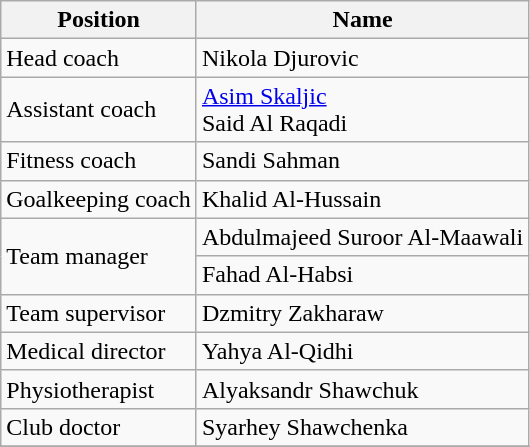<table class="wikitable">
<tr>
<th>Position</th>
<th>Name</th>
</tr>
<tr>
<td>Head coach</td>
<td> Nikola Djurovic</td>
</tr>
<tr>
<td>Assistant coach</td>
<td> <a href='#'>Asim Skaljic</a> <br>  Said Al Raqadi</td>
</tr>
<tr>
<td>Fitness coach</td>
<td> Sandi Sahman</td>
</tr>
<tr>
<td>Goalkeeping coach</td>
<td> Khalid Al-Hussain</td>
</tr>
<tr>
<td rowspan="2">Team manager</td>
<td> Abdulmajeed Suroor Al-Maawali</td>
</tr>
<tr>
<td> Fahad Al-Habsi</td>
</tr>
<tr>
<td>Team supervisor</td>
<td> Dzmitry Zakharaw</td>
</tr>
<tr>
<td>Medical director</td>
<td> Yahya Al-Qidhi</td>
</tr>
<tr>
<td>Physiotherapist</td>
<td> Alyaksandr Shawchuk</td>
</tr>
<tr>
<td>Club doctor</td>
<td> Syarhey Shawchenka</td>
</tr>
<tr>
</tr>
</table>
